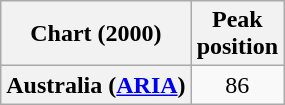<table class="wikitable plainrowheaders" style="text-align:center">
<tr>
<th scope="col">Chart (2000)</th>
<th scope="col">Peak<br>position</th>
</tr>
<tr>
<th scope="row">Australia (<a href='#'>ARIA</a>)</th>
<td>86</td>
</tr>
</table>
